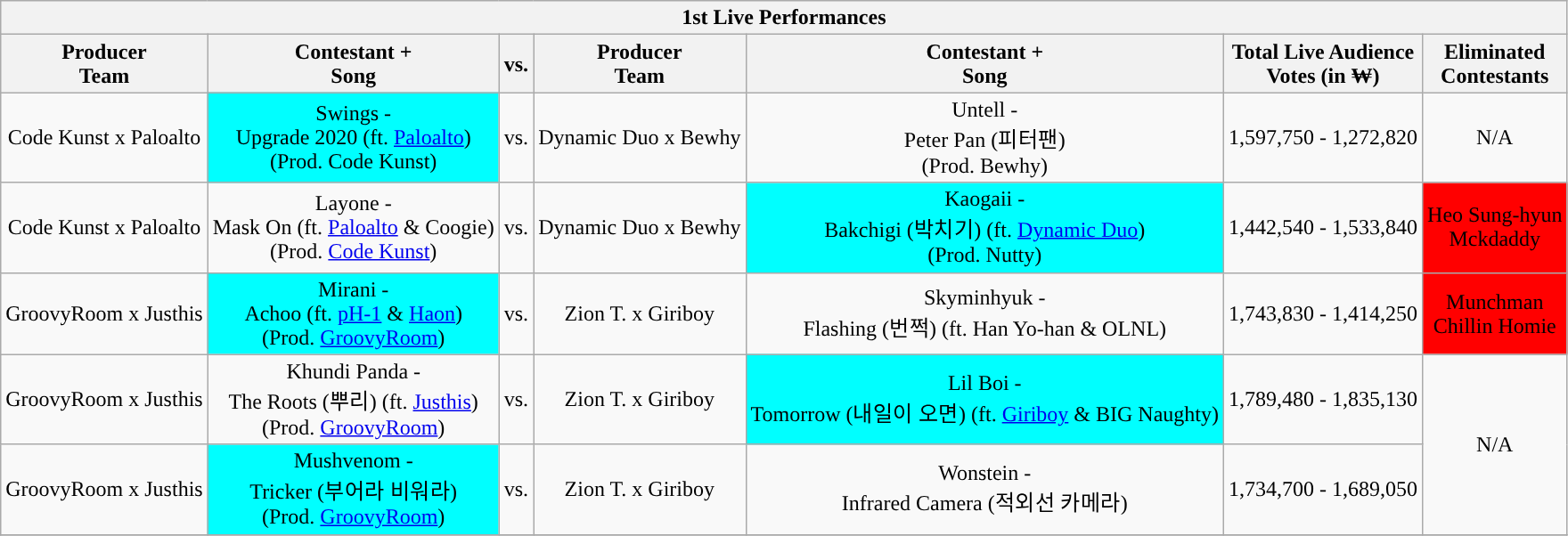<table class="wikitable" style="text-align:center" border="2">
<tr>
<th colspan="7">1st Live Performances</th>
</tr>
<tr>
<th>Producer <br> Team</th>
<th>Contestant + <br> Song</th>
<th>vs.</th>
<th>Producer <br> Team</th>
<th>Contestant +<br>Song</th>
<th>Total Live Audience<br>Votes (in ₩)</th>
<th>Eliminated<br>Contestants</th>
</tr>
<tr>
<td>Code Kunst x Paloalto</td>
<td style="background:aqua">Swings -<br>Upgrade 2020 (ft. <a href='#'>Paloalto</a>)<br>(Prod. Code Kunst)</td>
<td>vs.</td>
<td>Dynamic Duo x Bewhy</td>
<td>Untell -<br>Peter Pan (피터팬)<br>(Prod. Bewhy)</td>
<td>1,597,750 - 1,272,820</td>
<td>N/A</td>
</tr>
<tr>
<td>Code Kunst x Paloalto</td>
<td>Layone -<br>Mask On (ft. <a href='#'>Paloalto</a> & Coogie)<br> (Prod. <a href='#'>Code Kunst</a>)</td>
<td>vs.</td>
<td>Dynamic Duo x Bewhy</td>
<td style="background:aqua">Kaogaii - <br>Bakchigi (박치기) (ft. <a href='#'>Dynamic Duo</a>)<br>(Prod. Nutty)</td>
<td>1,442,540 - 1,533,840</td>
<td style="background:red">Heo Sung-hyun<br>Mckdaddy</td>
</tr>
<tr>
<td>GroovyRoom x Justhis</td>
<td style="background:aqua">Mirani -<br>Achoo (ft. <a href='#'>pH-1</a> & <a href='#'>Haon</a>)<br>(Prod. <a href='#'>GroovyRoom</a>)</td>
<td>vs.</td>
<td>Zion T. x Giriboy</td>
<td>Skyminhyuk -<br>Flashing (번쩍) (ft. Han Yo-han & OLNL)</td>
<td>1,743,830 - 1,414,250</td>
<td style="background:red">Munchman<br>Chillin Homie</td>
</tr>
<tr>
<td>GroovyRoom x Justhis</td>
<td>Khundi Panda -<br>The Roots (뿌리) (ft. <a href='#'>Justhis</a>)<br>(Prod. <a href='#'>GroovyRoom</a>)</td>
<td>vs.</td>
<td>Zion T. x Giriboy</td>
<td style="background:aqua">Lil Boi -<br>Tomorrow (내일이 오면) (ft. <a href='#'>Giriboy</a> & BIG Naughty)</td>
<td>1,789,480 - 1,835,130</td>
<td rowspan="2">N/A</td>
</tr>
<tr>
<td>GroovyRoom x Justhis</td>
<td style="background:aqua">Mushvenom -<br>Tricker (부어라 비워라) <br>(Prod. <a href='#'>GroovyRoom</a>)</td>
<td>vs.</td>
<td>Zion T. x Giriboy</td>
<td>Wonstein -<br>Infrared Camera (적외선 카메라)</td>
<td>1,734,700 - 1,689,050</td>
</tr>
<tr>
</tr>
</table>
